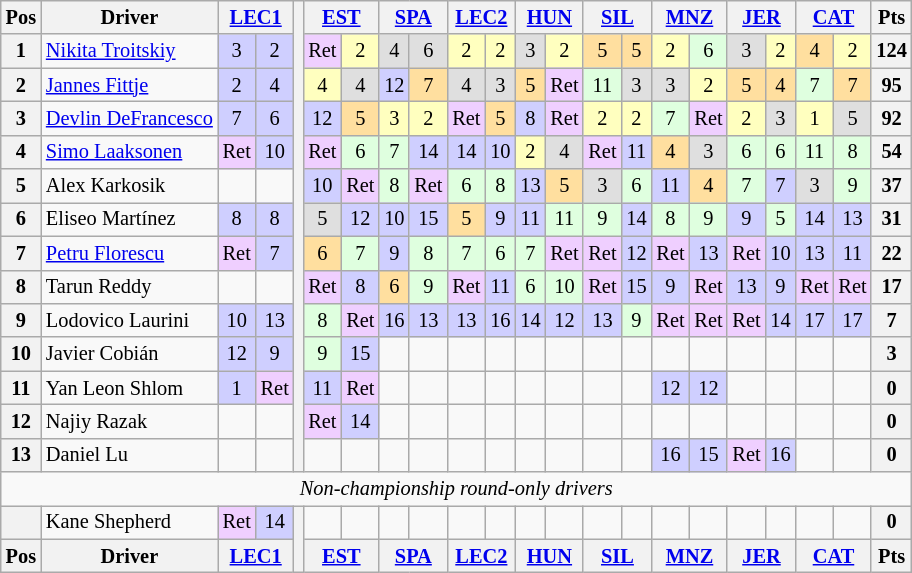<table class="wikitable" style="font-size: 85%; text-align:center">
<tr valign="top">
<th valign="middle">Pos</th>
<th valign="middle">Driver</th>
<th colspan=2><a href='#'>LEC1</a><br></th>
<th rowspan=14></th>
<th colspan=2><a href='#'>EST</a><br></th>
<th colspan=2><a href='#'>SPA</a><br></th>
<th colspan=2><a href='#'>LEC2</a><br></th>
<th colspan=2><a href='#'>HUN</a><br></th>
<th colspan=2><a href='#'>SIL</a><br></th>
<th colspan=2><a href='#'>MNZ</a><br></th>
<th colspan=2><a href='#'>JER</a><br></th>
<th colspan=2><a href='#'>CAT</a><br></th>
<th valign="middle">Pts</th>
</tr>
<tr>
<th>1</th>
<td align=left> <a href='#'>Nikita Troitskiy</a></td>
<td style="background:#CFCFFF;">3</td>
<td style="background:#CFCFFF;">2</td>
<td style="background:#EFCFFF;">Ret</td>
<td style="background:#FFFFBF;">2</td>
<td style="background:#DFDFDF;">4</td>
<td style="background:#DFDFDF;">6</td>
<td style="background:#FFFFBF;">2</td>
<td style="background:#FFFFBF;">2</td>
<td style="background:#DFDFDF;">3</td>
<td style="background:#FFFFBF;">2</td>
<td style="background:#FFDF9F;">5</td>
<td style="background:#FFDF9F;">5</td>
<td style="background:#FFFFBF;">2</td>
<td style="background:#DFFFDF;">6</td>
<td style="background:#DFDFDF;">3</td>
<td style="background:#FFFFBF;">2</td>
<td style="background:#FFDF9F;">4</td>
<td style="background:#FFFFBF;">2</td>
<th>124</th>
</tr>
<tr>
<th>2</th>
<td align=left> <a href='#'>Jannes Fittje</a></td>
<td style="background:#CFCFFF;">2</td>
<td style="background:#CFCFFF;">4</td>
<td style="background:#FFFFBF;">4</td>
<td style="background:#DFDFDF;">4</td>
<td style="background:#CFCFFF;">12</td>
<td style="background:#FFDF9F;">7</td>
<td style="background:#DFDFDF;">4</td>
<td style="background:#DFDFDF;">3</td>
<td style="background:#FFDF9F;">5</td>
<td style="background:#EFCFFF;">Ret</td>
<td style="background:#DFFFDF;">11</td>
<td style="background:#DFDFDF;">3</td>
<td style="background:#DFDFDF;">3</td>
<td style="background:#FFFFBF;">2</td>
<td style="background:#FFDF9F;">5</td>
<td style="background:#FFDF9F;">4</td>
<td style="background:#DFFFDF;">7</td>
<td style="background:#FFDF9F;">7</td>
<th>95</th>
</tr>
<tr>
<th>3</th>
<td align=left nowrap> <a href='#'>Devlin DeFrancesco</a></td>
<td style="background:#CFCFFF;">7</td>
<td style="background:#CFCFFF;">6</td>
<td style="background:#CFCFFF;">12</td>
<td style="background:#FFDF9F;">5</td>
<td style="background:#FFFFBF;">3</td>
<td style="background:#FFFFBF;">2</td>
<td style="background:#EFCFFF;">Ret</td>
<td style="background:#FFDF9F;">5</td>
<td style="background:#CFCFFF;">8</td>
<td style="background:#EFCFFF;">Ret</td>
<td style="background:#FFFFBF;">2</td>
<td style="background:#FFFFBF;">2</td>
<td style="background:#DFFFDF;">7</td>
<td style="background:#EFCFFF;">Ret</td>
<td style="background:#FFFFBF;">2</td>
<td style="background:#DFDFDF;">3</td>
<td style="background:#FFFFBF;">1</td>
<td style="background:#DFDFDF;">5</td>
<th>92</th>
</tr>
<tr>
<th>4</th>
<td align=left> <a href='#'>Simo Laaksonen</a></td>
<td style="background:#EFCFFF;">Ret</td>
<td style="background:#CFCFFF;">10</td>
<td style="background:#EFCFFF;">Ret</td>
<td style="background:#DFFFDF;">6</td>
<td style="background:#DFFFDF;">7</td>
<td style="background:#CFCFFF;">14</td>
<td style="background:#CFCFFF;">14</td>
<td style="background:#CFCFFF;">10</td>
<td style="background:#FFFFBF;">2</td>
<td style="background:#DFDFDF;">4</td>
<td style="background:#EFCFFF;">Ret</td>
<td style="background:#CFCFFF;">11</td>
<td style="background:#FFDF9F;">4</td>
<td style="background:#DFDFDF;">3</td>
<td style="background:#DFFFDF;">6</td>
<td style="background:#DFFFDF;">6</td>
<td style="background:#DFFFDF;">11</td>
<td style="background:#DFFFDF;">8</td>
<th>54</th>
</tr>
<tr>
<th>5</th>
<td align=left> Alex Karkosik</td>
<td></td>
<td></td>
<td style="background:#CFCFFF;">10</td>
<td style="background:#EFCFFF;">Ret</td>
<td style="background:#DFFFDF;">8</td>
<td style="background:#EFCFFF;">Ret</td>
<td style="background:#DFFFDF;">6</td>
<td style="background:#DFFFDF;">8</td>
<td style="background:#CFCFFF;">13</td>
<td style="background:#FFDF9F;">5</td>
<td style="background:#DFDFDF;">3</td>
<td style="background:#DFFFDF;">6</td>
<td style="background:#CFCFFF;">11</td>
<td style="background:#FFDF9F;">4</td>
<td style="background:#DFFFDF;">7</td>
<td style="background:#CFCFFF;">7</td>
<td style="background:#DFDFDF;">3</td>
<td style="background:#DFFFDF;">9</td>
<th>37</th>
</tr>
<tr>
<th>6</th>
<td align=left> Eliseo Martínez</td>
<td style="background:#CFCFFF;">8</td>
<td style="background:#CFCFFF;">8</td>
<td style="background:#DFDFDF;">5</td>
<td style="background:#CFCFFF;">12</td>
<td style="background:#CFCFFF;">10</td>
<td style="background:#CFCFFF;">15</td>
<td style="background:#FFDF9F;">5</td>
<td style="background:#CFCFFF;">9</td>
<td style="background:#CFCFFF;">11</td>
<td style="background:#DFFFDF;">11</td>
<td style="background:#DFFFDF;">9</td>
<td style="background:#CFCFFF;">14</td>
<td style="background:#DFFFDF;">8</td>
<td style="background:#DFFFDF;">9</td>
<td style="background:#CFCFFF;">9</td>
<td style="background:#DFFFDF;">5</td>
<td style="background:#CFCFFF;">14</td>
<td style="background:#CFCFFF;">13</td>
<th>31</th>
</tr>
<tr>
<th>7</th>
<td align=left> <a href='#'>Petru Florescu</a></td>
<td style="background:#EFCFFF;">Ret</td>
<td style="background:#CFCFFF;">7</td>
<td style="background:#FFDF9F;">6</td>
<td style="background:#DFFFDF;">7</td>
<td style="background:#CFCFFF;">9</td>
<td style="background:#DFFFDF;">8</td>
<td style="background:#DFFFDF;">7</td>
<td style="background:#DFFFDF;">6</td>
<td style="background:#DFFFDF;">7</td>
<td style="background:#EFCFFF;">Ret</td>
<td style="background:#EFCFFF;">Ret</td>
<td style="background:#CFCFFF;">12</td>
<td style="background:#EFCFFF;">Ret</td>
<td style="background:#CFCFFF;">13</td>
<td style="background:#EFCFFF;">Ret</td>
<td style="background:#CFCFFF;">10</td>
<td style="background:#CFCFFF;">13</td>
<td style="background:#CFCFFF;">11</td>
<th>22</th>
</tr>
<tr>
<th>8</th>
<td align=left> Tarun Reddy</td>
<td></td>
<td></td>
<td style="background:#EFCFFF;">Ret</td>
<td style="background:#CFCFFF;">8</td>
<td style="background:#FFDF9F;">6</td>
<td style="background:#DFFFDF;">9</td>
<td style="background:#EFCFFF;">Ret</td>
<td style="background:#CFCFFF;">11</td>
<td style="background:#DFFFDF;">6</td>
<td style="background:#DFFFDF;">10</td>
<td style="background:#EFCFFF;">Ret</td>
<td style="background:#CFCFFF;">15</td>
<td style="background:#CFCFFF;">9</td>
<td style="background:#EFCFFF;">Ret</td>
<td style="background:#CFCFFF;">13</td>
<td style="background:#CFCFFF;">9</td>
<td style="background:#EFCFFF;">Ret</td>
<td style="background:#EFCFFF;">Ret</td>
<th>17</th>
</tr>
<tr>
<th>9</th>
<td align=left> Lodovico Laurini</td>
<td style="background:#CFCFFF;">10</td>
<td style="background:#CFCFFF;">13</td>
<td style="background:#DFFFDF;">8</td>
<td style="background:#EFCFFF;">Ret</td>
<td style="background:#CFCFFF;">16</td>
<td style="background:#CFCFFF;">13</td>
<td style="background:#CFCFFF;">13</td>
<td style="background:#CFCFFF;">16</td>
<td style="background:#CFCFFF;">14</td>
<td style="background:#CFCFFF;">12</td>
<td style="background:#CFCFFF;">13</td>
<td style="background:#DFFFDF;">9</td>
<td style="background:#EFCFFF;">Ret</td>
<td style="background:#EFCFFF;">Ret</td>
<td style="background:#EFCFFF;">Ret</td>
<td style="background:#CFCFFF;">14</td>
<td style="background:#CFCFFF;">17</td>
<td style="background:#CFCFFF;">17</td>
<th>7</th>
</tr>
<tr>
<th>10</th>
<td align=left> Javier Cobián</td>
<td style="background:#CFCFFF;">12</td>
<td style="background:#CFCFFF;">9</td>
<td style="background:#DFFFDF;">9</td>
<td style="background:#CFCFFF;">15</td>
<td></td>
<td></td>
<td></td>
<td></td>
<td></td>
<td></td>
<td></td>
<td></td>
<td></td>
<td></td>
<td></td>
<td></td>
<td></td>
<td></td>
<th>3</th>
</tr>
<tr>
<th>11</th>
<td align=left> Yan Leon Shlom</td>
<td style="background:#CFCFFF;">1</td>
<td style="background:#EFCFFF;">Ret</td>
<td style="background:#CFCFFF;">11</td>
<td style="background:#EFCFFF;">Ret</td>
<td></td>
<td></td>
<td></td>
<td></td>
<td></td>
<td></td>
<td></td>
<td></td>
<td style="background:#CFCFFF;">12</td>
<td style="background:#CFCFFF;">12</td>
<td></td>
<td></td>
<td></td>
<td></td>
<th>0</th>
</tr>
<tr>
<th>12</th>
<td align=left> Najiy Razak</td>
<td></td>
<td></td>
<td style="background:#EFCFFF;">Ret</td>
<td style="background:#CFCFFF;">14</td>
<td></td>
<td></td>
<td></td>
<td></td>
<td></td>
<td></td>
<td></td>
<td></td>
<td></td>
<td></td>
<td></td>
<td></td>
<td></td>
<td></td>
<th>0</th>
</tr>
<tr>
<th>13</th>
<td align=left> Daniel Lu</td>
<td></td>
<td></td>
<td></td>
<td></td>
<td></td>
<td></td>
<td></td>
<td></td>
<td></td>
<td></td>
<td></td>
<td></td>
<td style="background:#CFCFFF;">16</td>
<td style="background:#CFCFFF;">15</td>
<td style="background:#EFCFFF;">Ret</td>
<td style="background:#CFCFFF;">16</td>
<td></td>
<td></td>
<th>0</th>
</tr>
<tr>
<td colspan="22"><em>Non-championship round-only drivers</em></td>
</tr>
<tr>
<th></th>
<td align=left> Kane Shepherd</td>
<td style="background:#EFCFFF;">Ret</td>
<td style="background:#CFCFFF;">14</td>
<th rowspan="2"></th>
<td></td>
<td></td>
<td></td>
<td></td>
<td></td>
<td></td>
<td></td>
<td></td>
<td></td>
<td></td>
<td></td>
<td></td>
<td></td>
<td></td>
<td></td>
<td></td>
<th>0</th>
</tr>
<tr>
<th valign="middle">Pos</th>
<th valign="middle">Driver</th>
<th colspan=2><a href='#'>LEC1</a><br></th>
<th colspan=2><a href='#'>EST</a><br></th>
<th colspan=2><a href='#'>SPA</a><br></th>
<th colspan=2><a href='#'>LEC2</a><br></th>
<th colspan=2><a href='#'>HUN</a><br></th>
<th colspan=2><a href='#'>SIL</a><br></th>
<th colspan=2><a href='#'>MNZ</a><br></th>
<th colspan=2><a href='#'>JER</a><br></th>
<th colspan=2><a href='#'>CAT</a><br></th>
<th valign="middle">Pts</th>
</tr>
</table>
